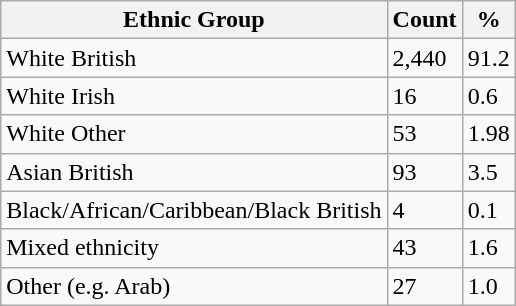<table class="wikitable">
<tr>
<th>Ethnic Group</th>
<th>Count</th>
<th>%</th>
</tr>
<tr>
<td>White British</td>
<td>2,440</td>
<td>91.2</td>
</tr>
<tr>
<td>White Irish</td>
<td>16</td>
<td>0.6</td>
</tr>
<tr>
<td>White Other</td>
<td>53</td>
<td>1.98</td>
</tr>
<tr>
<td>Asian British</td>
<td>93</td>
<td>3.5</td>
</tr>
<tr>
<td>Black/African/Caribbean/Black British</td>
<td>4</td>
<td>0.1</td>
</tr>
<tr>
<td>Mixed ethnicity</td>
<td>43</td>
<td>1.6</td>
</tr>
<tr>
<td>Other (e.g. Arab)</td>
<td>27</td>
<td>1.0</td>
</tr>
</table>
